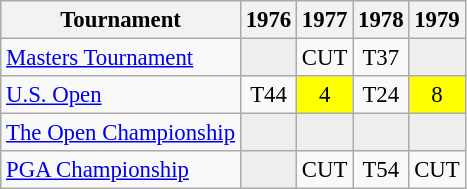<table class="wikitable" style="font-size:95%;text-align:center;">
<tr>
<th>Tournament</th>
<th>1976</th>
<th>1977</th>
<th>1978</th>
<th>1979</th>
</tr>
<tr>
<td align=left><a href='#'>Masters Tournament</a></td>
<td style="background:#eeeeee;"></td>
<td>CUT</td>
<td>T37</td>
<td style="background:#eeeeee;"></td>
</tr>
<tr>
<td align=left><a href='#'>U.S. Open</a></td>
<td>T44</td>
<td style="background:yellow;">4</td>
<td>T24</td>
<td style="background:yellow;">8</td>
</tr>
<tr>
<td align=left><a href='#'>The Open Championship</a></td>
<td style="background:#eeeeee;"></td>
<td style="background:#eeeeee;"></td>
<td style="background:#eeeeee;"></td>
<td style="background:#eeeeee;"></td>
</tr>
<tr>
<td align=left><a href='#'>PGA Championship</a></td>
<td style="background:#eeeeee;"></td>
<td>CUT</td>
<td>T54</td>
<td>CUT</td>
</tr>
</table>
